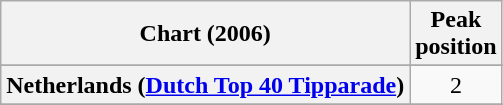<table class="wikitable sortable plainrowheaders" style="text-align:center">
<tr>
<th scope="col">Chart (2006)</th>
<th scope="col">Peak<br> position</th>
</tr>
<tr>
</tr>
<tr>
</tr>
<tr>
</tr>
<tr>
<th scope="row">Netherlands (<a href='#'>Dutch Top 40 Tipparade</a>)</th>
<td>2</td>
</tr>
<tr>
</tr>
<tr>
</tr>
<tr>
</tr>
<tr>
</tr>
<tr>
</tr>
<tr>
</tr>
<tr>
</tr>
<tr>
</tr>
<tr>
</tr>
<tr>
</tr>
</table>
